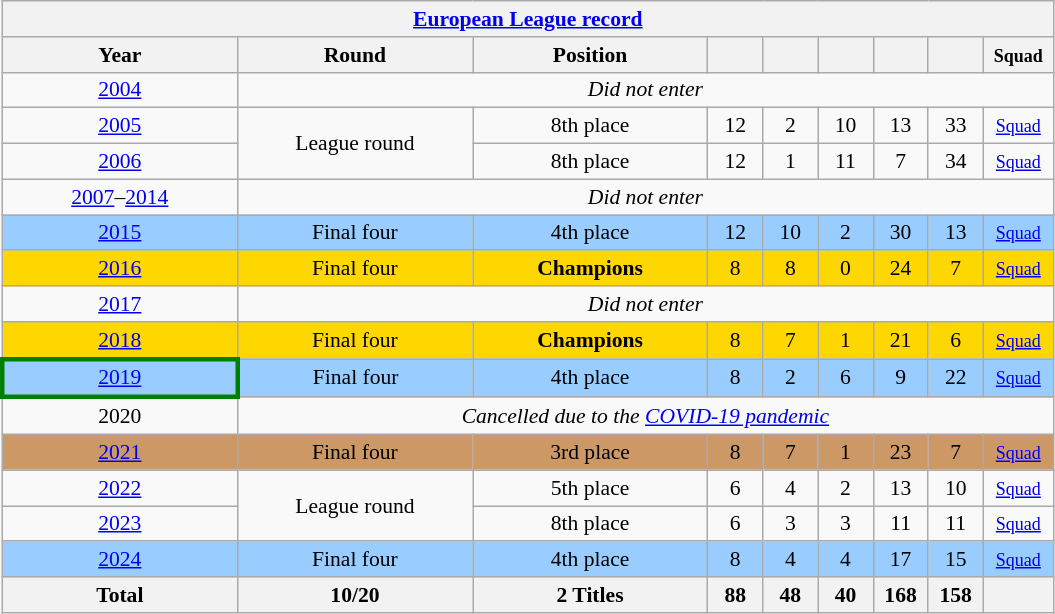<table class="wikitable" style="text-align: center;font-size:90%;">
<tr>
<th colspan=9><a href='#'>European League record</a></th>
</tr>
<tr>
<th width=150>Year</th>
<th width=150>Round</th>
<th width=150>Position</th>
<th width=30></th>
<th width=30></th>
<th width=30></th>
<th width=30></th>
<th width=30></th>
<th width=40><small>Squad</small></th>
</tr>
<tr>
<td> <a href='#'>2004</a></td>
<td colspan=8 align=center><em>Did not enter</em></td>
</tr>
<tr>
<td> <a href='#'>2005</a></td>
<td rowspan=2>League round</td>
<td>8th place</td>
<td>12</td>
<td>2</td>
<td>10</td>
<td>13</td>
<td>33</td>
<td><small><a href='#'>Squad</a></small></td>
</tr>
<tr>
<td> <a href='#'>2006</a></td>
<td>8th place</td>
<td>12</td>
<td>1</td>
<td>11</td>
<td>7</td>
<td>34</td>
<td><small><a href='#'>Squad</a></small></td>
</tr>
<tr>
<td><a href='#'>2007</a>–<a href='#'>2014</a></td>
<td colspan=8 align=center><em>Did not enter</em></td>
</tr>
<tr bgcolor=#9acdff>
<td> <a href='#'>2015</a></td>
<td>Final four</td>
<td>4th place</td>
<td>12</td>
<td>10</td>
<td>2</td>
<td>30</td>
<td>13</td>
<td><small><a href='#'>Squad</a></small></td>
</tr>
<tr bgcolor=gold>
<td> <a href='#'>2016</a></td>
<td>Final four</td>
<td><strong>Champions</strong></td>
<td>8</td>
<td>8</td>
<td>0</td>
<td>24</td>
<td>7</td>
<td><small><a href='#'>Squad</a></small></td>
</tr>
<tr>
<td> <a href='#'>2017</a></td>
<td colspan=8 align=center><em>Did not enter</em></td>
</tr>
<tr bgcolor=gold>
<td> <a href='#'>2018</a></td>
<td>Final four</td>
<td><strong>Champions</strong></td>
<td>8</td>
<td>7</td>
<td>1</td>
<td>21</td>
<td>6</td>
<td><small><a href='#'>Squad</a></small></td>
</tr>
<tr bgcolor=#9acdff>
<td style="border: 3px solid green"> <a href='#'>2019</a></td>
<td>Final four</td>
<td>4th place</td>
<td>8</td>
<td>2</td>
<td>6</td>
<td>9</td>
<td>22</td>
<td><small><a href='#'>Squad</a></small></td>
</tr>
<tr>
<td> 2020</td>
<td colspan=8 align=center><em>Cancelled due to the <a href='#'>COVID-19 pandemic</a></em></td>
</tr>
<tr bgcolor=#cc9966>
<td> <a href='#'>2021</a></td>
<td>Final four</td>
<td>3rd place</td>
<td>8</td>
<td>7</td>
<td>1</td>
<td>23</td>
<td>7</td>
<td><small><a href='#'>Squad</a></small></td>
</tr>
<tr>
<td> <a href='#'>2022</a></td>
<td rowspan=2>League round</td>
<td>5th place</td>
<td>6</td>
<td>4</td>
<td>2</td>
<td>13</td>
<td>10</td>
<td><small><a href='#'>Squad</a></small></td>
</tr>
<tr>
<td> <a href='#'>2023</a></td>
<td>8th place</td>
<td>6</td>
<td>3</td>
<td>3</td>
<td>11</td>
<td>11</td>
<td><small><a href='#'>Squad</a></small></td>
</tr>
<tr bgcolor=#9acdff>
<td> <a href='#'>2024</a></td>
<td>Final four</td>
<td>4th place</td>
<td>8</td>
<td>4</td>
<td>4</td>
<td>17</td>
<td>15</td>
<td><small><a href='#'>Squad</a></small></td>
</tr>
<tr>
<th>Total</th>
<th>10/20</th>
<th>2 Titles</th>
<th>88</th>
<th>48</th>
<th>40</th>
<th>168</th>
<th>158</th>
<th></th>
</tr>
</table>
